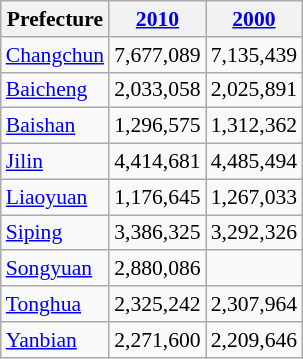<table class="wikitable sortable" style="font-size:90%;" align="center">
<tr>
<th>Prefecture</th>
<th><a href='#'>2010</a></th>
<th><a href='#'>2000</a></th>
</tr>
<tr --------->
<td><a href='#'>Changchun</a></td>
<td style="text-align: right;">7,677,089</td>
<td style="text-align: right;">7,135,439</td>
</tr>
<tr --------->
<td><a href='#'>Baicheng</a></td>
<td style="text-align: right;">2,033,058</td>
<td style="text-align: right;">2,025,891</td>
</tr>
<tr --------->
<td><a href='#'>Baishan</a></td>
<td style="text-align: right;">1,296,575</td>
<td style="text-align: right;">1,312,362</td>
</tr>
<tr --------->
<td><a href='#'>Jilin</a></td>
<td style="text-align: right;">4,414,681</td>
<td style="text-align: right;">4,485,494</td>
</tr>
<tr --------->
<td><a href='#'>Liaoyuan</a></td>
<td style="text-align: right;">1,176,645</td>
<td style="text-align: right;">1,267,033</td>
</tr>
<tr --------->
<td><a href='#'>Siping</a></td>
<td style="text-align: right;">3,386,325</td>
<td style="text-align: right;">3,292,326</td>
</tr>
<tr --------->
<td><a href='#'>Songyuan</a></td>
<td style="text-align: right;">2,880,086</td>
<td style="text-align: right;"></td>
</tr>
<tr --------->
<td><a href='#'>Tonghua</a></td>
<td style="text-align: right;">2,325,242</td>
<td style="text-align: right;">2,307,964</td>
</tr>
<tr --------->
<td><a href='#'>Yanbian</a></td>
<td style="text-align: right;">2,271,600</td>
<td style="text-align: right;">2,209,646</td>
</tr>
</table>
